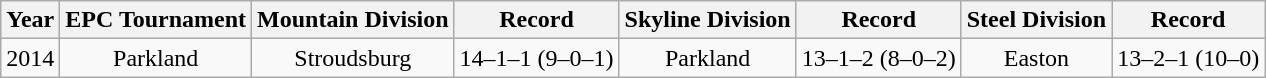<table class="wikitable" style="text-align:center">
<tr>
<th>Year</th>
<th>EPC Tournament</th>
<th>Mountain Division</th>
<th>Record</th>
<th>Skyline Division</th>
<th>Record</th>
<th>Steel Division</th>
<th>Record</th>
</tr>
<tr>
<td>2014</td>
<td>Parkland</td>
<td>Stroudsburg</td>
<td>14–1–1 (9–0–1)</td>
<td>Parkland</td>
<td>13–1–2 (8–0–2)</td>
<td>Easton</td>
<td>13–2–1 (10–0)</td>
</tr>
</table>
